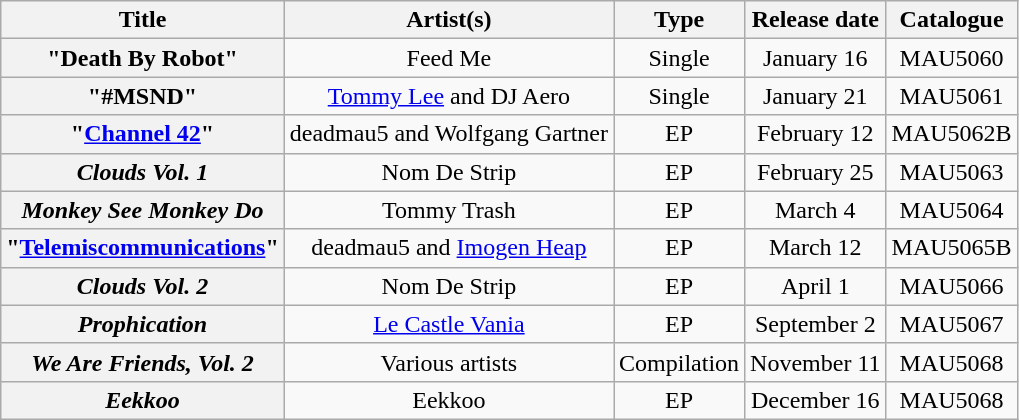<table class="wikitable sortable plainrowheaders" style="text-align:center;">
<tr>
<th>Title</th>
<th>Artist(s)</th>
<th>Type</th>
<th>Release date</th>
<th>Catalogue</th>
</tr>
<tr>
<th scope="row">"Death By Robot"</th>
<td>Feed Me</td>
<td>Single</td>
<td>January 16</td>
<td>MAU5060</td>
</tr>
<tr>
<th scope="row">"#MSND"</th>
<td><a href='#'>Tommy Lee</a> and DJ Aero</td>
<td>Single</td>
<td>January 21</td>
<td>MAU5061</td>
</tr>
<tr>
<th scope="row">"<a href='#'>Channel 42</a>"</th>
<td>deadmau5 and Wolfgang Gartner</td>
<td>EP</td>
<td>February 12</td>
<td>MAU5062B</td>
</tr>
<tr>
<th scope="row"><em>Clouds Vol. 1</em></th>
<td>Nom De Strip</td>
<td>EP</td>
<td>February 25</td>
<td>MAU5063</td>
</tr>
<tr>
<th scope="row"><em>Monkey See Monkey Do</em></th>
<td>Tommy Trash</td>
<td>EP</td>
<td>March 4</td>
<td>MAU5064</td>
</tr>
<tr>
<th scope="row">"<a href='#'>Telemiscommunications</a>"</th>
<td>deadmau5 and <a href='#'>Imogen Heap</a></td>
<td>EP</td>
<td>March 12</td>
<td>MAU5065B</td>
</tr>
<tr>
<th scope="row"><em>Clouds Vol. 2</em></th>
<td>Nom De Strip</td>
<td>EP</td>
<td>April 1</td>
<td>MAU5066</td>
</tr>
<tr>
<th scope="row"><em>Prophication</em></th>
<td><a href='#'>Le Castle Vania</a></td>
<td>EP</td>
<td>September 2</td>
<td>MAU5067</td>
</tr>
<tr>
<th scope="row"><em>We Are Friends, Vol. 2</em></th>
<td>Various artists</td>
<td>Compilation</td>
<td>November 11</td>
<td>MAU5068</td>
</tr>
<tr>
<th scope="row"><em>Eekkoo</em></th>
<td>Eekkoo</td>
<td>EP</td>
<td>December 16</td>
<td>MAU5068</td>
</tr>
</table>
